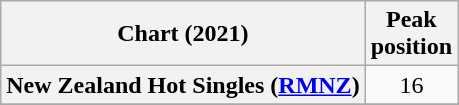<table class="wikitable sortable plainrowheaders" style="text-align:center">
<tr>
<th scope="col">Chart (2021)</th>
<th scope="col">Peak<br>position</th>
</tr>
<tr>
<th scope="row">New Zealand Hot Singles (<a href='#'>RMNZ</a>)</th>
<td>16</td>
</tr>
<tr>
</tr>
<tr>
</tr>
<tr>
</tr>
</table>
